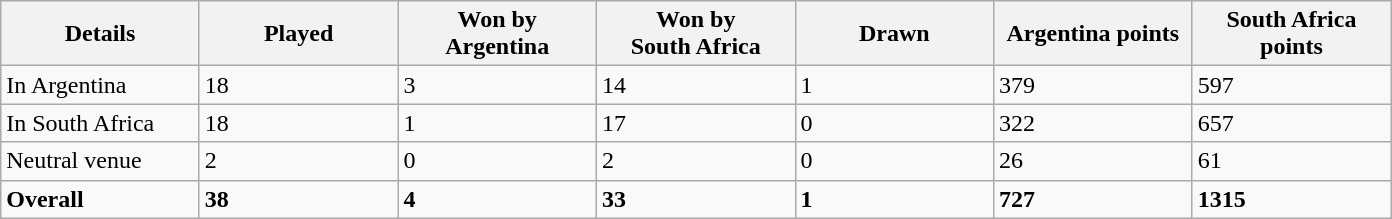<table class="wikitable sortable">
<tr>
<th width="125">Details</th>
<th width="125">Played</th>
<th width="125">Won by<br>Argentina</th>
<th width="125">Won by<br>South Africa</th>
<th width="125">Drawn</th>
<th width="125">Argentina points</th>
<th width="125">South Africa points</th>
</tr>
<tr>
<td>In Argentina</td>
<td>18</td>
<td>3</td>
<td>14</td>
<td>1</td>
<td>379</td>
<td>597</td>
</tr>
<tr>
<td>In South Africa</td>
<td>18</td>
<td>1</td>
<td>17</td>
<td>0</td>
<td>322</td>
<td>657</td>
</tr>
<tr>
<td>Neutral venue</td>
<td>2</td>
<td>0</td>
<td>2</td>
<td>0</td>
<td>26</td>
<td>61</td>
</tr>
<tr>
<td><strong>Overall</strong></td>
<td><strong>38</strong></td>
<td><strong>4</strong></td>
<td><strong>33</strong></td>
<td><strong>1</strong></td>
<td><strong>727</strong></td>
<td><strong>1315</strong></td>
</tr>
</table>
